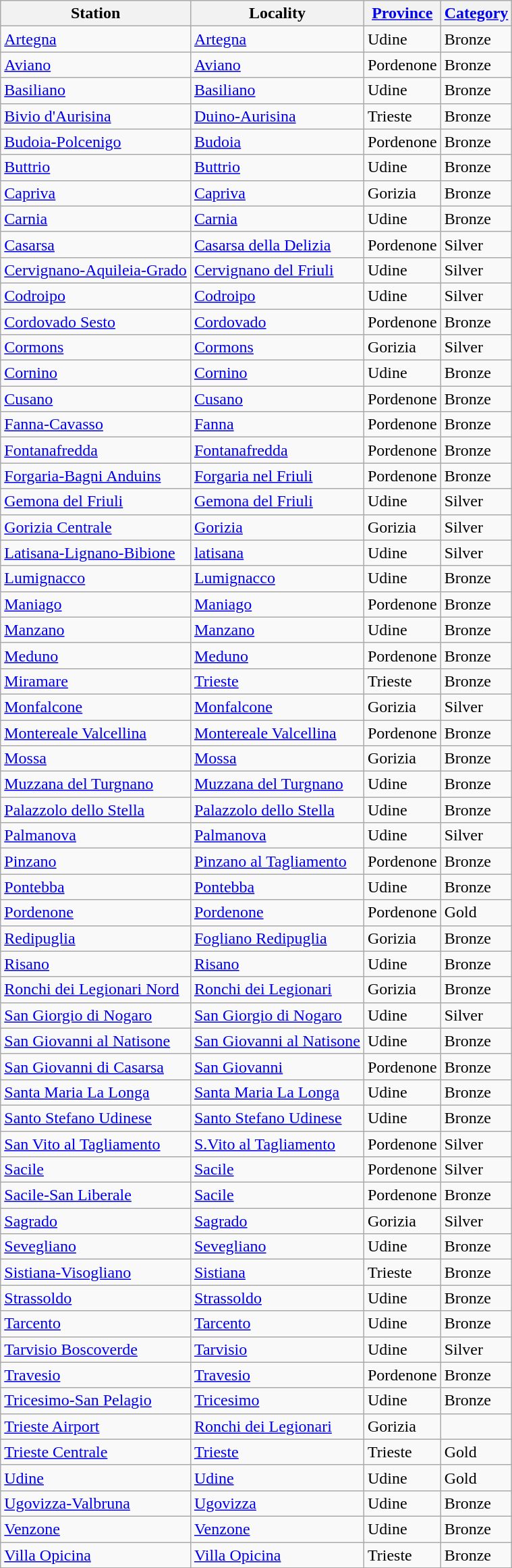<table class="wikitable sortable">
<tr>
<th>Station</th>
<th>Locality</th>
<th><a href='#'>Province</a></th>
<th><a href='#'>Category</a></th>
</tr>
<tr>
<td><a href='#'>Artegna</a></td>
<td><a href='#'>Artegna</a></td>
<td>Udine</td>
<td>Bronze</td>
</tr>
<tr>
<td><a href='#'>Aviano</a></td>
<td><a href='#'>Aviano</a></td>
<td>Pordenone</td>
<td>Bronze</td>
</tr>
<tr>
<td><a href='#'>Basiliano</a></td>
<td><a href='#'>Basiliano</a></td>
<td>Udine</td>
<td>Bronze</td>
</tr>
<tr>
<td><a href='#'>Bivio d'Aurisina</a></td>
<td><a href='#'>Duino-Aurisina</a></td>
<td>Trieste</td>
<td>Bronze</td>
</tr>
<tr>
<td><a href='#'>Budoia-Polcenigo</a></td>
<td><a href='#'>Budoia</a></td>
<td>Pordenone</td>
<td>Bronze</td>
</tr>
<tr>
<td><a href='#'>Buttrio</a></td>
<td><a href='#'>Buttrio</a></td>
<td>Udine</td>
<td>Bronze</td>
</tr>
<tr>
<td><a href='#'>Capriva</a></td>
<td><a href='#'>Capriva</a></td>
<td>Gorizia</td>
<td>Bronze</td>
</tr>
<tr>
<td><a href='#'>Carnia</a></td>
<td><a href='#'>Carnia</a></td>
<td>Udine</td>
<td>Bronze</td>
</tr>
<tr>
<td><a href='#'>Casarsa</a></td>
<td><a href='#'>Casarsa della Delizia</a></td>
<td>Pordenone</td>
<td>Silver</td>
</tr>
<tr>
<td><a href='#'>Cervignano-Aquileia-Grado</a></td>
<td><a href='#'>Cervignano del Friuli</a></td>
<td>Udine</td>
<td>Silver</td>
</tr>
<tr>
<td><a href='#'>Codroipo</a></td>
<td><a href='#'>Codroipo</a></td>
<td>Udine</td>
<td>Silver</td>
</tr>
<tr>
<td><a href='#'>Cordovado Sesto</a></td>
<td><a href='#'>Cordovado</a></td>
<td>Pordenone</td>
<td>Bronze</td>
</tr>
<tr>
<td><a href='#'>Cormons</a></td>
<td><a href='#'>Cormons</a></td>
<td>Gorizia</td>
<td>Silver</td>
</tr>
<tr>
<td><a href='#'>Cornino</a></td>
<td><a href='#'>Cornino</a></td>
<td>Udine</td>
<td>Bronze</td>
</tr>
<tr>
<td><a href='#'>Cusano</a></td>
<td><a href='#'>Cusano</a></td>
<td>Pordenone</td>
<td>Bronze</td>
</tr>
<tr>
<td><a href='#'>Fanna-Cavasso</a></td>
<td><a href='#'>Fanna</a></td>
<td>Pordenone</td>
<td>Bronze</td>
</tr>
<tr>
<td><a href='#'>Fontanafredda</a></td>
<td><a href='#'>Fontanafredda</a></td>
<td>Pordenone</td>
<td>Bronze</td>
</tr>
<tr>
<td><a href='#'>Forgaria-Bagni Anduins</a></td>
<td><a href='#'>Forgaria nel Friuli</a></td>
<td>Pordenone</td>
<td>Bronze</td>
</tr>
<tr>
<td><a href='#'>Gemona del Friuli</a></td>
<td><a href='#'>Gemona del Friuli</a></td>
<td>Udine</td>
<td>Silver</td>
</tr>
<tr>
<td><a href='#'>Gorizia Centrale</a></td>
<td><a href='#'>Gorizia</a></td>
<td>Gorizia</td>
<td>Silver</td>
</tr>
<tr>
<td><a href='#'>Latisana-Lignano-Bibione</a></td>
<td><a href='#'>latisana</a></td>
<td>Udine</td>
<td>Silver</td>
</tr>
<tr>
<td><a href='#'>Lumignacco</a></td>
<td><a href='#'>Lumignacco</a></td>
<td>Udine</td>
<td>Bronze</td>
</tr>
<tr>
<td><a href='#'>Maniago</a></td>
<td><a href='#'>Maniago</a></td>
<td>Pordenone</td>
<td>Bronze</td>
</tr>
<tr>
<td><a href='#'>Manzano</a></td>
<td><a href='#'>Manzano</a></td>
<td>Udine</td>
<td>Bronze</td>
</tr>
<tr>
<td><a href='#'>Meduno</a></td>
<td><a href='#'>Meduno</a></td>
<td>Pordenone</td>
<td>Bronze</td>
</tr>
<tr>
<td><a href='#'>Miramare</a></td>
<td><a href='#'>Trieste</a></td>
<td>Trieste</td>
<td>Bronze</td>
</tr>
<tr>
<td><a href='#'>Monfalcone</a></td>
<td><a href='#'>Monfalcone</a></td>
<td>Gorizia</td>
<td>Silver</td>
</tr>
<tr>
<td><a href='#'>Montereale Valcellina</a></td>
<td><a href='#'>Montereale Valcellina</a></td>
<td>Pordenone</td>
<td>Bronze</td>
</tr>
<tr>
<td><a href='#'>Mossa</a></td>
<td><a href='#'>Mossa</a></td>
<td>Gorizia</td>
<td>Bronze</td>
</tr>
<tr>
<td><a href='#'>Muzzana del Turgnano</a></td>
<td><a href='#'>Muzzana del Turgnano</a></td>
<td>Udine</td>
<td>Bronze</td>
</tr>
<tr>
<td><a href='#'>Palazzolo dello Stella</a></td>
<td><a href='#'>Palazzolo dello Stella</a></td>
<td>Udine</td>
<td>Bronze</td>
</tr>
<tr>
<td><a href='#'>Palmanova</a></td>
<td><a href='#'>Palmanova</a></td>
<td>Udine</td>
<td>Silver</td>
</tr>
<tr>
<td><a href='#'>Pinzano</a></td>
<td><a href='#'>Pinzano al Tagliamento</a></td>
<td>Pordenone</td>
<td>Bronze</td>
</tr>
<tr>
<td><a href='#'>Pontebba</a></td>
<td><a href='#'>Pontebba</a></td>
<td>Udine</td>
<td>Bronze</td>
</tr>
<tr>
<td><a href='#'>Pordenone</a></td>
<td><a href='#'>Pordenone</a></td>
<td>Pordenone</td>
<td>Gold</td>
</tr>
<tr>
<td><a href='#'>Redipuglia</a></td>
<td><a href='#'>Fogliano Redipuglia</a></td>
<td>Gorizia</td>
<td>Bronze</td>
</tr>
<tr>
<td><a href='#'>Risano</a></td>
<td><a href='#'>Risano</a></td>
<td>Udine</td>
<td>Bronze</td>
</tr>
<tr>
<td><a href='#'>Ronchi dei Legionari Nord</a></td>
<td><a href='#'>Ronchi dei Legionari</a></td>
<td>Gorizia</td>
<td>Bronze</td>
</tr>
<tr>
<td><a href='#'>San Giorgio di Nogaro</a></td>
<td><a href='#'>San Giorgio di Nogaro</a></td>
<td>Udine</td>
<td>Silver</td>
</tr>
<tr>
<td><a href='#'>San Giovanni al Natisone</a></td>
<td><a href='#'>San Giovanni al Natisone</a></td>
<td>Udine</td>
<td>Bronze</td>
</tr>
<tr>
<td><a href='#'>San Giovanni di Casarsa</a></td>
<td><a href='#'>San Giovanni</a></td>
<td>Pordenone</td>
<td>Bronze</td>
</tr>
<tr>
<td><a href='#'>Santa Maria La Longa</a></td>
<td><a href='#'>Santa Maria La Longa</a></td>
<td>Udine</td>
<td>Bronze</td>
</tr>
<tr>
<td><a href='#'>Santo Stefano Udinese</a></td>
<td><a href='#'>Santo Stefano Udinese</a></td>
<td>Udine</td>
<td>Bronze</td>
</tr>
<tr>
<td><a href='#'>San Vito al Tagliamento</a></td>
<td><a href='#'>S.Vito al Tagliamento</a></td>
<td>Pordenone</td>
<td>Silver</td>
</tr>
<tr>
<td><a href='#'>Sacile</a></td>
<td><a href='#'>Sacile</a></td>
<td>Pordenone</td>
<td>Silver</td>
</tr>
<tr>
<td><a href='#'>Sacile-San Liberale</a></td>
<td><a href='#'>Sacile</a></td>
<td>Pordenone</td>
<td>Bronze</td>
</tr>
<tr>
<td><a href='#'>Sagrado</a></td>
<td><a href='#'>Sagrado</a></td>
<td>Gorizia</td>
<td>Silver</td>
</tr>
<tr>
<td><a href='#'>Sevegliano</a></td>
<td><a href='#'>Sevegliano</a></td>
<td>Udine</td>
<td>Bronze</td>
</tr>
<tr>
<td><a href='#'>Sistiana-Visogliano</a></td>
<td><a href='#'>Sistiana</a></td>
<td>Trieste</td>
<td>Bronze</td>
</tr>
<tr>
<td><a href='#'>Strassoldo</a></td>
<td><a href='#'>Strassoldo</a></td>
<td>Udine</td>
<td>Bronze</td>
</tr>
<tr>
<td><a href='#'>Tarcento</a></td>
<td><a href='#'>Tarcento</a></td>
<td>Udine</td>
<td>Bronze</td>
</tr>
<tr>
<td><a href='#'>Tarvisio Boscoverde</a></td>
<td><a href='#'>Tarvisio</a></td>
<td>Udine</td>
<td>Silver</td>
</tr>
<tr>
<td><a href='#'>Travesio</a></td>
<td><a href='#'>Travesio</a></td>
<td>Pordenone</td>
<td>Bronze</td>
</tr>
<tr>
<td><a href='#'>Tricesimo-San Pelagio</a></td>
<td><a href='#'>Tricesimo</a></td>
<td>Udine</td>
<td>Bronze</td>
</tr>
<tr>
<td><a href='#'>Trieste Airport</a></td>
<td><a href='#'>Ronchi dei Legionari</a></td>
<td>Gorizia</td>
<td></td>
</tr>
<tr>
<td><a href='#'>Trieste Centrale</a></td>
<td><a href='#'>Trieste</a></td>
<td>Trieste</td>
<td>Gold</td>
</tr>
<tr>
<td><a href='#'>Udine</a></td>
<td><a href='#'>Udine</a></td>
<td>Udine</td>
<td>Gold</td>
</tr>
<tr>
<td><a href='#'>Ugovizza-Valbruna</a></td>
<td><a href='#'>Ugovizza</a></td>
<td>Udine</td>
<td>Bronze</td>
</tr>
<tr>
<td><a href='#'>Venzone</a></td>
<td><a href='#'>Venzone</a></td>
<td>Udine</td>
<td>Bronze</td>
</tr>
<tr>
<td><a href='#'>Villa Opicina</a></td>
<td><a href='#'>Villa Opicina</a></td>
<td>Trieste</td>
<td>Bronze</td>
</tr>
<tr>
</tr>
</table>
